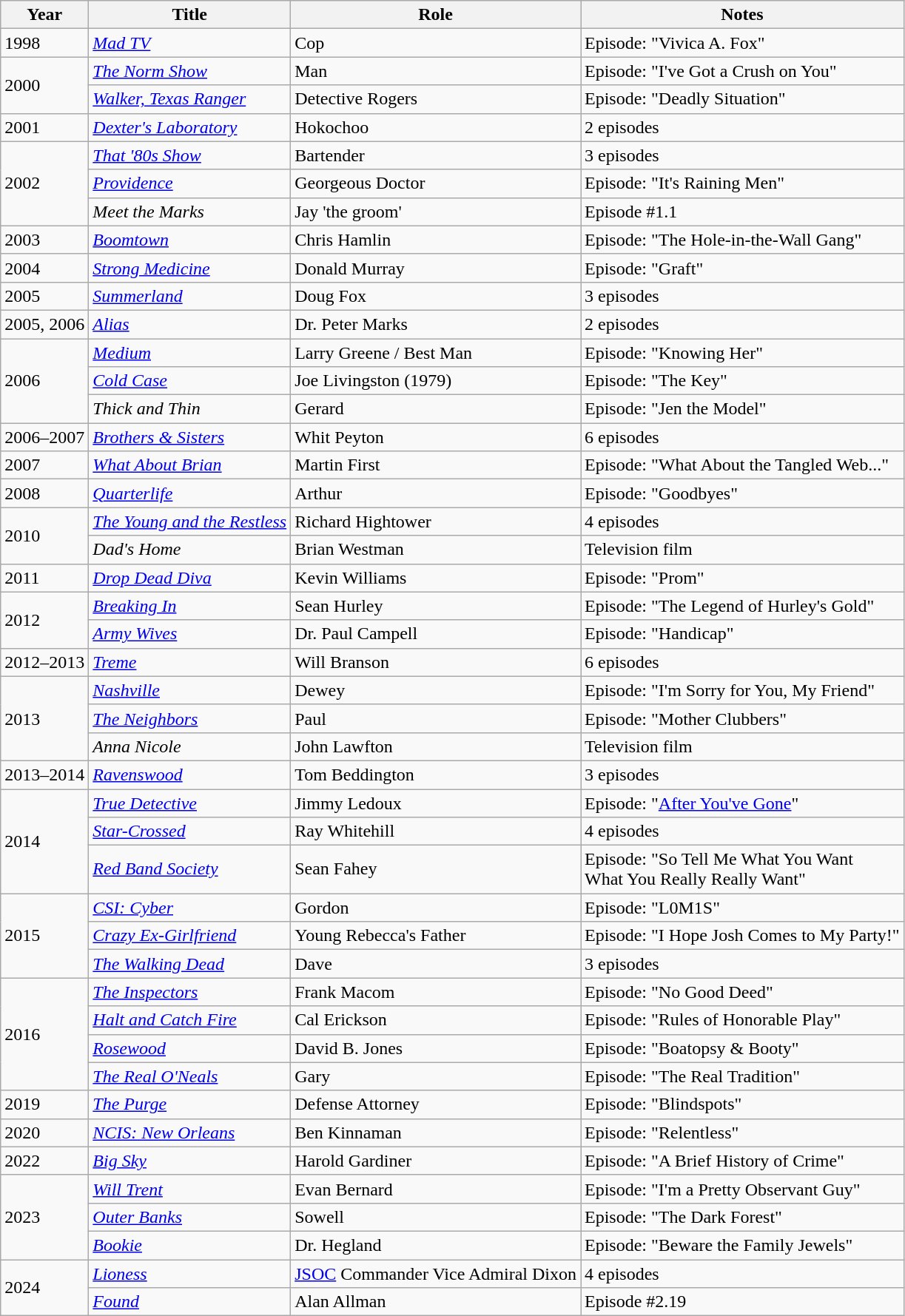<table class="wikitable sortable">
<tr>
<th>Year</th>
<th>Title</th>
<th>Role</th>
<th class="unsortable">Notes</th>
</tr>
<tr>
<td>1998</td>
<td><em><a href='#'>Mad TV</a></em></td>
<td>Cop</td>
<td>Episode: "Vivica A. Fox"</td>
</tr>
<tr>
<td rowspan="2">2000</td>
<td><em><a href='#'>The Norm Show</a></em></td>
<td>Man</td>
<td>Episode: "I've Got a Crush on You"</td>
</tr>
<tr>
<td><em><a href='#'>Walker, Texas Ranger</a></em></td>
<td>Detective Rogers</td>
<td>Episode: "Deadly Situation"</td>
</tr>
<tr>
<td>2001</td>
<td><em><a href='#'>Dexter's Laboratory</a></em></td>
<td>Hokochoo</td>
<td>2 episodes</td>
</tr>
<tr>
<td rowspan="3">2002</td>
<td><em><a href='#'>That '80s Show</a></em></td>
<td>Bartender</td>
<td>3 episodes</td>
</tr>
<tr>
<td><a href='#'><em>Providence</em></a></td>
<td>Georgeous Doctor</td>
<td>Episode: "It's Raining Men"</td>
</tr>
<tr>
<td><em>Meet the Marks</em></td>
<td>Jay 'the groom'</td>
<td>Episode #1.1</td>
</tr>
<tr>
<td>2003</td>
<td><a href='#'><em>Boomtown</em></a></td>
<td>Chris Hamlin</td>
<td>Episode: "The Hole-in-the-Wall Gang"</td>
</tr>
<tr>
<td>2004</td>
<td><em><a href='#'>Strong Medicine</a></em></td>
<td>Donald Murray</td>
<td>Episode: "Graft"</td>
</tr>
<tr>
<td>2005</td>
<td><a href='#'><em>Summerland</em></a></td>
<td>Doug Fox</td>
<td>3 episodes</td>
</tr>
<tr>
<td>2005, 2006</td>
<td><a href='#'><em>Alias</em></a></td>
<td>Dr. Peter Marks</td>
<td>2 episodes</td>
</tr>
<tr>
<td rowspan="3">2006</td>
<td><a href='#'><em>Medium</em></a></td>
<td>Larry Greene / Best Man</td>
<td>Episode: "Knowing Her"</td>
</tr>
<tr>
<td><em><a href='#'>Cold Case</a></em></td>
<td>Joe Livingston (1979)</td>
<td>Episode: "The Key"</td>
</tr>
<tr>
<td><em>Thick and Thin</em></td>
<td>Gerard</td>
<td>Episode: "Jen the Model"</td>
</tr>
<tr>
<td>2006–2007</td>
<td><a href='#'><em>Brothers & Sisters</em></a></td>
<td>Whit Peyton</td>
<td>6 episodes</td>
</tr>
<tr>
<td>2007</td>
<td><em><a href='#'>What About Brian</a></em></td>
<td>Martin First</td>
<td>Episode: "What About the Tangled Web..."</td>
</tr>
<tr>
<td>2008</td>
<td><em><a href='#'>Quarterlife</a></em></td>
<td>Arthur</td>
<td>Episode: "Goodbyes"</td>
</tr>
<tr>
<td rowspan="2">2010</td>
<td><em><a href='#'>The Young and the Restless</a></em></td>
<td>Richard Hightower</td>
<td>4 episodes</td>
</tr>
<tr>
<td><em>Dad's Home</em></td>
<td>Brian Westman</td>
<td>Television film</td>
</tr>
<tr>
<td>2011</td>
<td><em><a href='#'>Drop Dead Diva</a></em></td>
<td>Kevin Williams</td>
<td>Episode: "Prom"</td>
</tr>
<tr>
<td rowspan="2">2012</td>
<td><a href='#'><em>Breaking In</em></a></td>
<td>Sean Hurley</td>
<td>Episode: "The Legend of Hurley's Gold"</td>
</tr>
<tr>
<td><em><a href='#'>Army Wives</a></em></td>
<td>Dr. Paul Campell</td>
<td>Episode: "Handicap"</td>
</tr>
<tr>
<td>2012–2013</td>
<td><a href='#'><em>Treme</em></a></td>
<td>Will Branson</td>
<td>6 episodes</td>
</tr>
<tr>
<td rowspan="3">2013</td>
<td><a href='#'><em>Nashville</em></a></td>
<td>Dewey</td>
<td>Episode: "I'm Sorry for You, My Friend"</td>
</tr>
<tr>
<td><a href='#'><em>The Neighbors</em></a></td>
<td>Paul</td>
<td>Episode: "Mother Clubbers"</td>
</tr>
<tr>
<td><em>Anna Nicole</em></td>
<td>John Lawfton</td>
<td>Television film</td>
</tr>
<tr>
<td>2013–2014</td>
<td><a href='#'><em>Ravenswood</em></a></td>
<td>Tom Beddington</td>
<td>3 episodes</td>
</tr>
<tr>
<td rowspan="3">2014</td>
<td><em><a href='#'>True Detective</a></em></td>
<td>Jimmy Ledoux</td>
<td>Episode: "<a href='#'>After You've Gone</a>"</td>
</tr>
<tr>
<td><a href='#'><em>Star-Crossed</em></a></td>
<td>Ray Whitehill</td>
<td>4 episodes</td>
</tr>
<tr>
<td><em><a href='#'>Red Band Society</a></em></td>
<td>Sean Fahey</td>
<td>Episode: "So Tell Me What You Want<br>What You Really Really Want"</td>
</tr>
<tr>
<td rowspan="3">2015</td>
<td><em><a href='#'>CSI: Cyber</a></em></td>
<td>Gordon</td>
<td>Episode: "L0M1S"</td>
</tr>
<tr>
<td><em><a href='#'>Crazy Ex-Girlfriend</a></em></td>
<td>Young Rebecca's Father</td>
<td>Episode: "I Hope Josh Comes to My Party!"</td>
</tr>
<tr>
<td><a href='#'><em>The Walking Dead</em></a></td>
<td>Dave</td>
<td>3 episodes</td>
</tr>
<tr>
<td rowspan="4">2016</td>
<td><em><a href='#'>The Inspectors</a></em></td>
<td>Frank Macom</td>
<td>Episode: "No Good Deed"</td>
</tr>
<tr>
<td><a href='#'><em>Halt and Catch Fire</em></a></td>
<td>Cal Erickson</td>
<td>Episode: "Rules of Honorable Play"</td>
</tr>
<tr>
<td><a href='#'><em>Rosewood</em></a></td>
<td>David B. Jones</td>
<td>Episode: "Boatopsy & Booty"</td>
</tr>
<tr>
<td><em><a href='#'>The Real O'Neals</a></em></td>
<td>Gary</td>
<td>Episode: "The Real Tradition"</td>
</tr>
<tr>
<td>2019</td>
<td><a href='#'><em>The Purge</em></a></td>
<td>Defense Attorney</td>
<td>Episode: "Blindspots"</td>
</tr>
<tr>
<td>2020</td>
<td><em><a href='#'>NCIS: New Orleans</a></em></td>
<td>Ben Kinnaman</td>
<td>Episode: "Relentless"</td>
</tr>
<tr>
<td>2022</td>
<td><em><a href='#'>Big Sky</a></em></td>
<td>Harold Gardiner</td>
<td>Episode: "A Brief History of Crime"</td>
</tr>
<tr>
<td rowspan="3">2023</td>
<td><em><a href='#'>Will Trent</a></em></td>
<td>Evan Bernard</td>
<td>Episode: "I'm a Pretty Observant Guy"</td>
</tr>
<tr>
<td><em><a href='#'>Outer Banks</a></em></td>
<td>Sowell</td>
<td>Episode: "The Dark Forest"</td>
</tr>
<tr>
<td><em><a href='#'>Bookie</a></em></td>
<td>Dr. Hegland</td>
<td>Episode: "Beware the Family Jewels"</td>
</tr>
<tr>
<td rowspan="2">2024</td>
<td><em><a href='#'>Lioness</a></em></td>
<td><a href='#'>JSOC</a> Commander Vice Admiral Dixon</td>
<td>4 episodes</td>
</tr>
<tr>
<td><em><a href='#'>Found</a></em></td>
<td>Alan Allman</td>
<td>Episode #2.19</td>
</tr>
</table>
